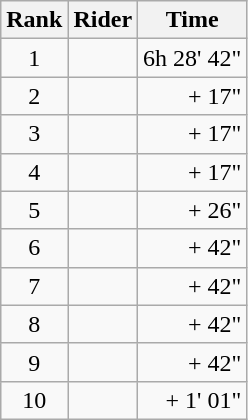<table class="wikitable">
<tr>
<th scope="col">Rank</th>
<th scope="col">Rider</th>
<th scope="col">Time</th>
</tr>
<tr>
<td style="text-align:center;">1</td>
<td></td>
<td style="text-align:right;">6h 28' 42"</td>
</tr>
<tr>
<td style="text-align:center;">2</td>
<td></td>
<td style="text-align:right;">+ 17"</td>
</tr>
<tr>
<td style="text-align:center;">3</td>
<td></td>
<td style="text-align:right;">+ 17"</td>
</tr>
<tr>
<td style="text-align:center;">4</td>
<td></td>
<td style="text-align:right;">+ 17"</td>
</tr>
<tr>
<td style="text-align:center;">5</td>
<td></td>
<td style="text-align:right;">+ 26"</td>
</tr>
<tr>
<td style="text-align:center;">6</td>
<td></td>
<td style="text-align:right;">+ 42"</td>
</tr>
<tr>
<td style="text-align:center;">7</td>
<td></td>
<td style="text-align:right;">+ 42"</td>
</tr>
<tr>
<td style="text-align:center;">8</td>
<td></td>
<td style="text-align:right;">+ 42"</td>
</tr>
<tr>
<td style="text-align:center;">9</td>
<td></td>
<td style="text-align:right;">+ 42"</td>
</tr>
<tr>
<td style="text-align:center;">10</td>
<td></td>
<td style="text-align:right;">+ 1' 01"</td>
</tr>
</table>
